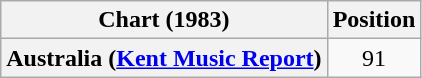<table class="wikitable sortable plainrowheaders" style="text-align:center">
<tr>
<th>Chart (1983)</th>
<th>Position</th>
</tr>
<tr>
<th scope="row">Australia (<a href='#'>Kent Music Report</a>)</th>
<td>91</td>
</tr>
</table>
